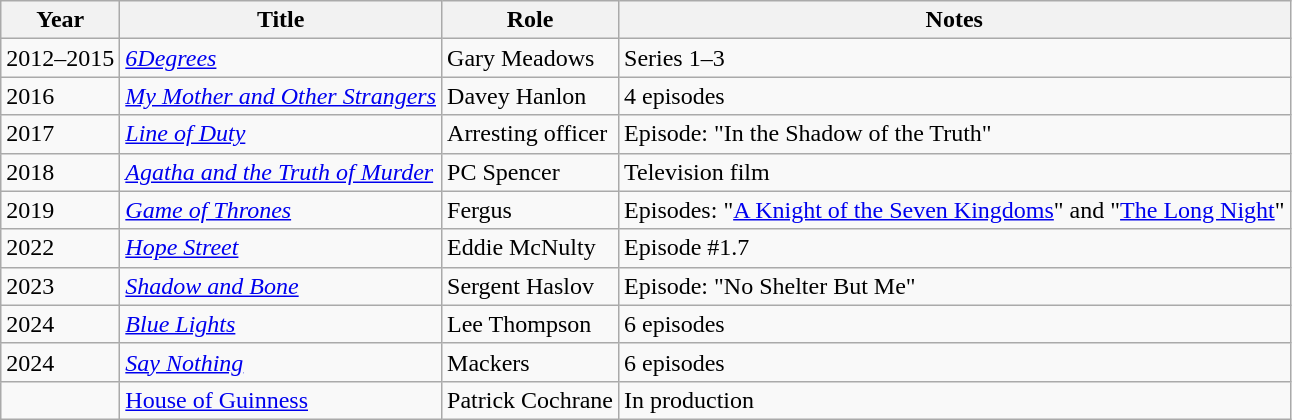<table class="wikitable sortable">
<tr>
<th>Year</th>
<th>Title</th>
<th>Role</th>
<th class="unsortable">Notes</th>
</tr>
<tr>
<td>2012–2015</td>
<td><em><a href='#'>6Degrees</a></em></td>
<td>Gary Meadows</td>
<td>Series 1–3</td>
</tr>
<tr>
<td>2016</td>
<td><em><a href='#'>My Mother and Other Strangers</a></em></td>
<td>Davey Hanlon</td>
<td>4 episodes</td>
</tr>
<tr>
<td>2017</td>
<td><em><a href='#'>Line of Duty</a></em></td>
<td>Arresting officer</td>
<td>Episode: "In the Shadow of the Truth"</td>
</tr>
<tr>
<td>2018</td>
<td><em><a href='#'>Agatha and the Truth of Murder</a></em></td>
<td>PC Spencer</td>
<td>Television film</td>
</tr>
<tr>
<td>2019</td>
<td><em><a href='#'>Game of Thrones</a></em></td>
<td>Fergus</td>
<td>Episodes: "<a href='#'>A Knight of the Seven Kingdoms</a>" and "<a href='#'>The Long Night</a>"</td>
</tr>
<tr>
<td>2022</td>
<td><em><a href='#'>Hope Street</a></em></td>
<td>Eddie McNulty</td>
<td>Episode #1.7</td>
</tr>
<tr>
<td>2023</td>
<td><em><a href='#'>Shadow and Bone</a></em></td>
<td>Sergent Haslov</td>
<td>Episode: "No Shelter But Me"</td>
</tr>
<tr>
<td>2024</td>
<td><em><a href='#'> Blue Lights</a></em></td>
<td>Lee Thompson</td>
<td>6 episodes</td>
</tr>
<tr>
<td>2024</td>
<td><em><a href='#'>Say Nothing</a></td>
<td>Mackers</td>
<td>6 episodes</td>
</tr>
<tr>
<td></td>
<td></em><a href='#'>House of Guinness</a><em></td>
<td>Patrick Cochrane</td>
<td>In production</td>
</tr>
</table>
